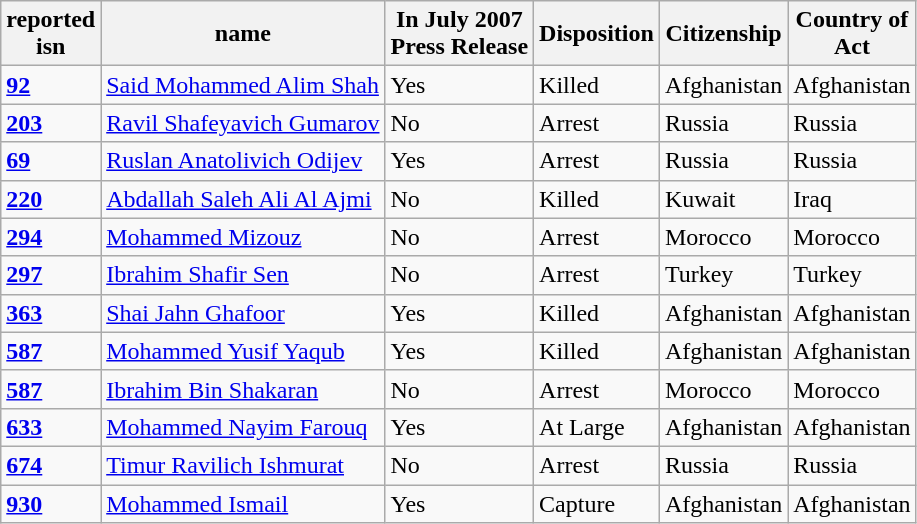<table class="wikitable">
<tr>
<th>reported<br>isn</th>
<th>name</th>
<th>In July 2007<br>Press Release</th>
<th>Disposition</th>
<th>Citizenship</th>
<th>Country of<br>Act</th>
</tr>
<tr>
<td><strong><a href='#'>92</a></strong></td>
<td><a href='#'>Said Mohammed Alim Shah</a></td>
<td>Yes</td>
<td>Killed</td>
<td>Afghanistan</td>
<td>Afghanistan</td>
</tr>
<tr>
<td><strong><a href='#'>203</a></strong></td>
<td><a href='#'>Ravil Shafeyavich Gumarov</a></td>
<td>No</td>
<td>Arrest</td>
<td>Russia</td>
<td>Russia</td>
</tr>
<tr>
<td><strong><a href='#'>69</a></strong></td>
<td><a href='#'>Ruslan Anatolivich Odijev</a></td>
<td>Yes</td>
<td>Arrest</td>
<td>Russia</td>
<td>Russia</td>
</tr>
<tr>
<td><strong><a href='#'>220</a></strong></td>
<td><a href='#'>Abdallah Saleh Ali Al Ajmi</a></td>
<td>No</td>
<td>Killed</td>
<td>Kuwait</td>
<td>Iraq</td>
</tr>
<tr>
<td><strong><a href='#'>294</a></strong></td>
<td><a href='#'>Mohammed Mizouz</a></td>
<td>No</td>
<td>Arrest</td>
<td>Morocco</td>
<td>Morocco</td>
</tr>
<tr>
<td><strong><a href='#'>297</a></strong></td>
<td><a href='#'>Ibrahim Shafir Sen</a></td>
<td>No</td>
<td>Arrest</td>
<td>Turkey</td>
<td>Turkey</td>
</tr>
<tr>
<td><strong><a href='#'>363</a></strong></td>
<td><a href='#'>Shai Jahn Ghafoor</a></td>
<td>Yes</td>
<td>Killed</td>
<td>Afghanistan</td>
<td>Afghanistan</td>
</tr>
<tr>
<td><strong><a href='#'>587</a></strong></td>
<td><a href='#'>Mohammed Yusif Yaqub</a></td>
<td>Yes</td>
<td>Killed</td>
<td>Afghanistan</td>
<td>Afghanistan</td>
</tr>
<tr>
<td><strong><a href='#'>587</a></strong></td>
<td><a href='#'>Ibrahim Bin Shakaran</a></td>
<td>No</td>
<td>Arrest</td>
<td>Morocco</td>
<td>Morocco</td>
</tr>
<tr>
<td><strong><a href='#'>633</a></strong></td>
<td><a href='#'>Mohammed Nayim Farouq</a></td>
<td>Yes</td>
<td>At Large</td>
<td>Afghanistan</td>
<td>Afghanistan</td>
</tr>
<tr>
<td><strong><a href='#'>674</a></strong></td>
<td><a href='#'>Timur Ravilich Ishmurat</a></td>
<td>No</td>
<td>Arrest</td>
<td>Russia</td>
<td>Russia</td>
</tr>
<tr>
<td><strong><a href='#'>930</a></strong></td>
<td><a href='#'>Mohammed Ismail</a></td>
<td>Yes</td>
<td>Capture</td>
<td>Afghanistan</td>
<td>Afghanistan</td>
</tr>
</table>
